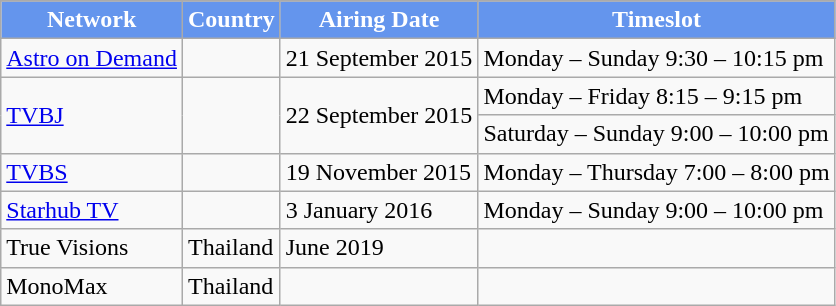<table class="wikitable">
<tr style="background:cornflowerblue; color:white" align="center">
</tr>
<tr>
<th style="background:cornflowerblue; color:white" align="center">Network</th>
<th style="background:cornflowerblue; color:white" align="center">Country</th>
<th style="background:cornflowerblue; color:white" align="center">Airing Date</th>
<th style="background:cornflowerblue; color:white" align="center">Timeslot</th>
</tr>
<tr>
<td><a href='#'>Astro on Demand</a></td>
<td></td>
<td>21 September 2015</td>
<td>Monday – Sunday 9:30 – 10:15 pm</td>
</tr>
<tr>
<td rowspan=2><a href='#'>TVBJ</a></td>
<td rowspan=2></td>
<td rowspan=2>22 September 2015</td>
<td>Monday – Friday 8:15 – 9:15 pm</td>
</tr>
<tr>
<td>Saturday – Sunday 9:00 – 10:00 pm</td>
</tr>
<tr>
<td><a href='#'>TVBS</a></td>
<td></td>
<td>19 November 2015</td>
<td>Monday – Thursday 7:00 – 8:00 pm</td>
</tr>
<tr>
<td><a href='#'>Starhub TV</a></td>
<td></td>
<td>3 January 2016</td>
<td>Monday – Sunday 9:00 – 10:00 pm<br></td>
</tr>
<tr>
<td>True Visions</td>
<td>Thailand</td>
<td>June 2019</td>
<td></td>
</tr>
<tr>
<td>MonoMax</td>
<td>Thailand</td>
<td></td>
<td></td>
</tr>
</table>
